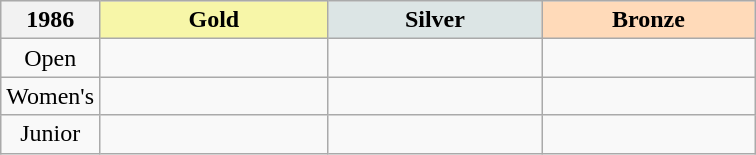<table class="wikitable sortable">
<tr bgcolor="#efefef" align="left">
<th Year>1986</th>
<th width=145 style="background-color: #F7F6A8;"> Gold</th>
<th width=135 style="background-color: #DCE5E5;"> Silver</th>
<th width=135 style="background-color: #FFDAB9;"> Bronze</th>
</tr>
<tr>
<td align="center">Open</td>
<td></td>
<td></td>
<td></td>
</tr>
<tr>
<td align="center">Women's</td>
<td></td>
<td></td>
<td></td>
</tr>
<tr>
<td align="center">Junior</td>
<td></td>
<td></td>
<td></td>
</tr>
</table>
